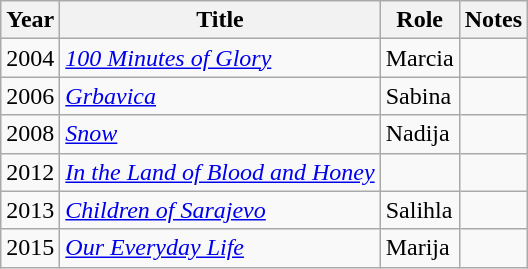<table class="wikitable sortable">
<tr>
<th>Year</th>
<th>Title</th>
<th>Role</th>
<th class="unsortable">Notes</th>
</tr>
<tr>
<td>2004</td>
<td><em><a href='#'>100 Minutes of Glory</a></em></td>
<td>Marcia</td>
<td></td>
</tr>
<tr>
<td>2006</td>
<td><em><a href='#'>Grbavica</a></em></td>
<td>Sabina</td>
<td></td>
</tr>
<tr>
<td>2008</td>
<td><em><a href='#'>Snow</a></em></td>
<td>Nadija</td>
<td></td>
</tr>
<tr>
<td>2012</td>
<td><em><a href='#'>In the Land of Blood and Honey</a></em></td>
<td></td>
<td></td>
</tr>
<tr>
<td>2013</td>
<td><em><a href='#'>Children of Sarajevo</a></em></td>
<td>Salihla</td>
<td></td>
</tr>
<tr>
<td>2015</td>
<td><em><a href='#'>Our Everyday Life</a></em></td>
<td>Marija</td>
<td></td>
</tr>
</table>
